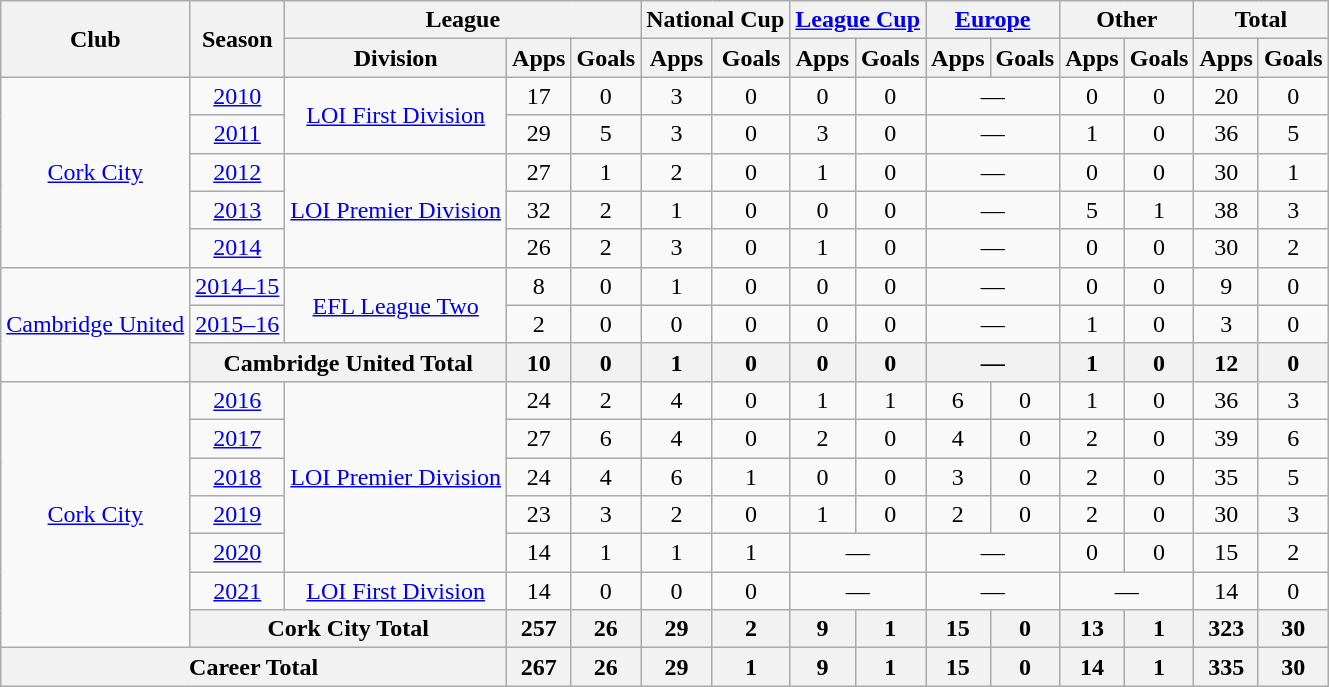<table class="wikitable" style="text-align:center">
<tr>
<th rowspan="2">Club</th>
<th rowspan="2">Season</th>
<th colspan="3">League</th>
<th colspan="2">National Cup</th>
<th colspan="2"><a href='#'>League Cup</a></th>
<th colspan="2"><a href='#'>Europe</a></th>
<th colspan="2">Other</th>
<th colspan="2">Total</th>
</tr>
<tr>
<th>Division</th>
<th>Apps</th>
<th>Goals</th>
<th>Apps</th>
<th>Goals</th>
<th>Apps</th>
<th>Goals</th>
<th>Apps</th>
<th>Goals</th>
<th>Apps</th>
<th>Goals</th>
<th>Apps</th>
<th>Goals</th>
</tr>
<tr>
<td rowspan="5"><a href='#'>Cork City</a></td>
<td><a href='#'>2010</a></td>
<td rowspan="2"><a href='#'>LOI First Division</a></td>
<td>17</td>
<td>0</td>
<td>3</td>
<td>0</td>
<td>0</td>
<td>0</td>
<td colspan="2">—</td>
<td>0</td>
<td>0</td>
<td>20</td>
<td>0</td>
</tr>
<tr>
<td><a href='#'>2011</a></td>
<td>29</td>
<td>5</td>
<td>3</td>
<td>0</td>
<td>3</td>
<td>0</td>
<td colspan="2">—</td>
<td>1</td>
<td>0</td>
<td>36</td>
<td>5</td>
</tr>
<tr>
<td><a href='#'>2012</a></td>
<td rowspan="3"><a href='#'>LOI Premier Division</a></td>
<td>27</td>
<td>1</td>
<td>2</td>
<td>0</td>
<td>1</td>
<td>0</td>
<td colspan="2">—</td>
<td>0</td>
<td>0</td>
<td>30</td>
<td>1</td>
</tr>
<tr>
<td><a href='#'>2013</a></td>
<td>32</td>
<td>2</td>
<td>1</td>
<td>0</td>
<td>0</td>
<td>0</td>
<td colspan="2">—</td>
<td>5</td>
<td>1</td>
<td>38</td>
<td>3</td>
</tr>
<tr>
<td><a href='#'>2014</a></td>
<td>26</td>
<td>2</td>
<td>3</td>
<td>0</td>
<td>1</td>
<td>0</td>
<td colspan="2">—</td>
<td>0</td>
<td>0</td>
<td>30</td>
<td>2</td>
</tr>
<tr>
<td rowspan="3"><a href='#'>Cambridge United</a></td>
<td><a href='#'>2014–15</a></td>
<td rowspan="2"><a href='#'>EFL League Two</a></td>
<td>8</td>
<td>0</td>
<td>1</td>
<td>0</td>
<td>0</td>
<td>0</td>
<td colspan="2">—</td>
<td>0</td>
<td>0</td>
<td>9</td>
<td>0</td>
</tr>
<tr>
<td><a href='#'>2015–16</a></td>
<td>2</td>
<td>0</td>
<td>0</td>
<td>0</td>
<td>0</td>
<td>0</td>
<td colspan="2">—</td>
<td>1</td>
<td>0</td>
<td>3</td>
<td>0</td>
</tr>
<tr>
<th colspan="2">Cambridge United Total</th>
<th>10</th>
<th>0</th>
<th>1</th>
<th>0</th>
<th>0</th>
<th>0</th>
<th colspan="2">—</th>
<th>1</th>
<th>0</th>
<th>12</th>
<th>0</th>
</tr>
<tr>
<td rowspan="7"><a href='#'>Cork City</a></td>
<td><a href='#'>2016</a></td>
<td rowspan="5"><a href='#'>LOI Premier Division</a></td>
<td>24</td>
<td>2</td>
<td>4</td>
<td>0</td>
<td>1</td>
<td>1</td>
<td>6</td>
<td>0</td>
<td>1</td>
<td>0</td>
<td>36</td>
<td>3</td>
</tr>
<tr>
<td><a href='#'>2017</a></td>
<td>27</td>
<td>6</td>
<td>4</td>
<td>0</td>
<td>2</td>
<td>0</td>
<td>4</td>
<td>0</td>
<td>2</td>
<td>0</td>
<td>39</td>
<td>6</td>
</tr>
<tr>
<td><a href='#'>2018</a></td>
<td>24</td>
<td>4</td>
<td>6</td>
<td>1</td>
<td>0</td>
<td>0</td>
<td>3</td>
<td>0</td>
<td>2</td>
<td>0</td>
<td>35</td>
<td>5</td>
</tr>
<tr>
<td><a href='#'>2019</a></td>
<td>23</td>
<td>3</td>
<td>2</td>
<td>0</td>
<td>1</td>
<td>0</td>
<td>2</td>
<td>0</td>
<td>2</td>
<td>0</td>
<td>30</td>
<td>3</td>
</tr>
<tr>
<td><a href='#'>2020</a></td>
<td>14</td>
<td>1</td>
<td>1</td>
<td>1</td>
<td colspan="2">—</td>
<td colspan="2">—</td>
<td>0</td>
<td>0</td>
<td>15</td>
<td>2</td>
</tr>
<tr>
<td><a href='#'>2021</a></td>
<td><a href='#'>LOI First Division</a></td>
<td>14</td>
<td>0</td>
<td>0</td>
<td>0</td>
<td colspan="2">—</td>
<td colspan="2">—</td>
<td colspan="2">—</td>
<td>14</td>
<td>0</td>
</tr>
<tr>
<th colspan="2">Cork City Total</th>
<th>257</th>
<th>26</th>
<th>29</th>
<th>2</th>
<th>9</th>
<th>1</th>
<th>15</th>
<th>0</th>
<th>13</th>
<th>1</th>
<th>323</th>
<th>30</th>
</tr>
<tr>
<th colspan="3">Career Total</th>
<th>267</th>
<th>26</th>
<th>29</th>
<th>1</th>
<th>9</th>
<th>1</th>
<th>15</th>
<th>0</th>
<th>14</th>
<th>1</th>
<th>335</th>
<th>30</th>
</tr>
</table>
